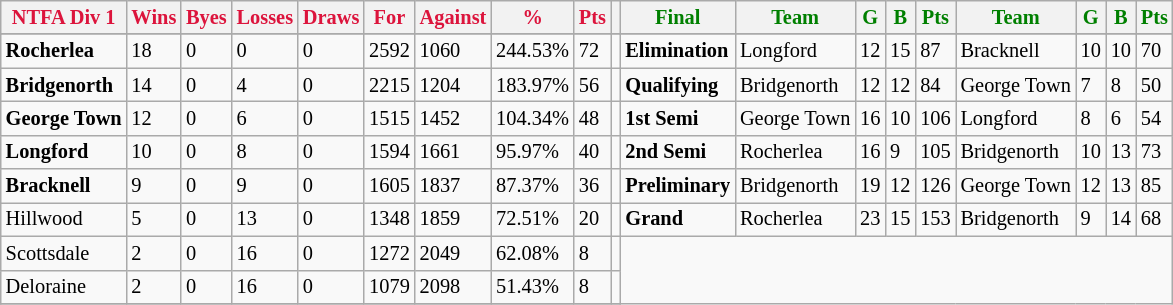<table style="font-size: 85%; text-align: left;" class="wikitable">
<tr>
<th style="color:crimson">NTFA Div 1</th>
<th style="color:crimson">Wins</th>
<th style="color:crimson">Byes</th>
<th style="color:crimson">Losses</th>
<th style="color:crimson">Draws</th>
<th style="color:crimson">For</th>
<th style="color:crimson">Against</th>
<th style="color:crimson">%</th>
<th style="color:crimson">Pts</th>
<th></th>
<th style="color:green">Final</th>
<th style="color:green">Team</th>
<th style="color:green">G</th>
<th style="color:green">B</th>
<th style="color:green">Pts</th>
<th style="color:green">Team</th>
<th style="color:green">G</th>
<th style="color:green">B</th>
<th style="color:green">Pts</th>
</tr>
<tr>
</tr>
<tr>
</tr>
<tr>
<td><strong>	Rocherlea	</strong></td>
<td>18</td>
<td>0</td>
<td>0</td>
<td>0</td>
<td>2592</td>
<td>1060</td>
<td>244.53%</td>
<td>72</td>
<td></td>
<td><strong>Elimination</strong></td>
<td>Longford</td>
<td>12</td>
<td>15</td>
<td>87</td>
<td>Bracknell</td>
<td>10</td>
<td>10</td>
<td>70</td>
</tr>
<tr>
<td><strong>	Bridgenorth	</strong></td>
<td>14</td>
<td>0</td>
<td>4</td>
<td>0</td>
<td>2215</td>
<td>1204</td>
<td>183.97%</td>
<td>56</td>
<td></td>
<td><strong>Qualifying</strong></td>
<td>Bridgenorth</td>
<td>12</td>
<td>12</td>
<td>84</td>
<td>George Town</td>
<td>7</td>
<td>8</td>
<td>50</td>
</tr>
<tr>
<td><strong>	George Town	</strong></td>
<td>12</td>
<td>0</td>
<td>6</td>
<td>0</td>
<td>1515</td>
<td>1452</td>
<td>104.34%</td>
<td>48</td>
<td></td>
<td><strong>1st Semi</strong></td>
<td>George Town</td>
<td>16</td>
<td>10</td>
<td>106</td>
<td>Longford</td>
<td>8</td>
<td>6</td>
<td>54</td>
</tr>
<tr>
<td><strong>	Longford	</strong></td>
<td>10</td>
<td>0</td>
<td>8</td>
<td>0</td>
<td>1594</td>
<td>1661</td>
<td>95.97%</td>
<td>40</td>
<td></td>
<td><strong>2nd Semi</strong></td>
<td>Rocherlea</td>
<td>16</td>
<td>9</td>
<td>105</td>
<td>Bridgenorth</td>
<td>10</td>
<td>13</td>
<td>73</td>
</tr>
<tr>
<td><strong>	Bracknell	</strong></td>
<td>9</td>
<td>0</td>
<td>9</td>
<td>0</td>
<td>1605</td>
<td>1837</td>
<td>87.37%</td>
<td>36</td>
<td></td>
<td><strong>Preliminary</strong></td>
<td>Bridgenorth</td>
<td>19</td>
<td>12</td>
<td>126</td>
<td>George Town</td>
<td>12</td>
<td>13</td>
<td>85</td>
</tr>
<tr>
<td>Hillwood</td>
<td>5</td>
<td>0</td>
<td>13</td>
<td>0</td>
<td>1348</td>
<td>1859</td>
<td>72.51%</td>
<td>20</td>
<td></td>
<td><strong>Grand</strong></td>
<td>Rocherlea</td>
<td>23</td>
<td>15</td>
<td>153</td>
<td>Bridgenorth</td>
<td>9</td>
<td>14</td>
<td>68</td>
</tr>
<tr>
<td>Scottsdale</td>
<td>2</td>
<td>0</td>
<td>16</td>
<td>0</td>
<td>1272</td>
<td>2049</td>
<td>62.08%</td>
<td>8</td>
<td></td>
</tr>
<tr>
<td>Deloraine</td>
<td>2</td>
<td>0</td>
<td>16</td>
<td>0</td>
<td>1079</td>
<td>2098</td>
<td>51.43%</td>
<td>8</td>
<td></td>
</tr>
<tr>
</tr>
</table>
